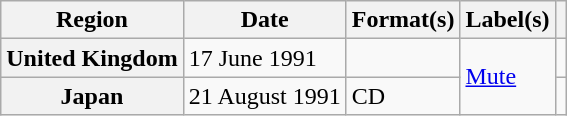<table class="wikitable plainrowheaders">
<tr>
<th scope="col">Region</th>
<th scope="col">Date</th>
<th scope="col">Format(s)</th>
<th scope="col">Label(s)</th>
<th scope="col"></th>
</tr>
<tr>
<th scope="row">United Kingdom</th>
<td>17 June 1991</td>
<td></td>
<td rowspan="2"><a href='#'>Mute</a></td>
<td></td>
</tr>
<tr>
<th scope="row">Japan</th>
<td>21 August 1991</td>
<td>CD</td>
<td></td>
</tr>
</table>
